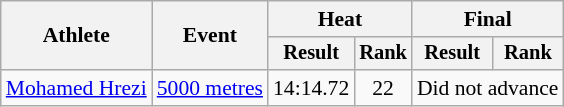<table class="wikitable" style="font-size:90%">
<tr>
<th rowspan="2">Athlete</th>
<th rowspan="2">Event</th>
<th colspan="2">Heat</th>
<th colspan="2">Final</th>
</tr>
<tr style="font-size:95%">
<th>Result</th>
<th>Rank</th>
<th>Result</th>
<th>Rank</th>
</tr>
<tr align=center>
<td align=left><a href='#'>Mohamed Hrezi</a></td>
<td align=left><a href='#'>5000 metres</a></td>
<td>14:14.72</td>
<td>22</td>
<td colspan=2>Did not advance</td>
</tr>
</table>
